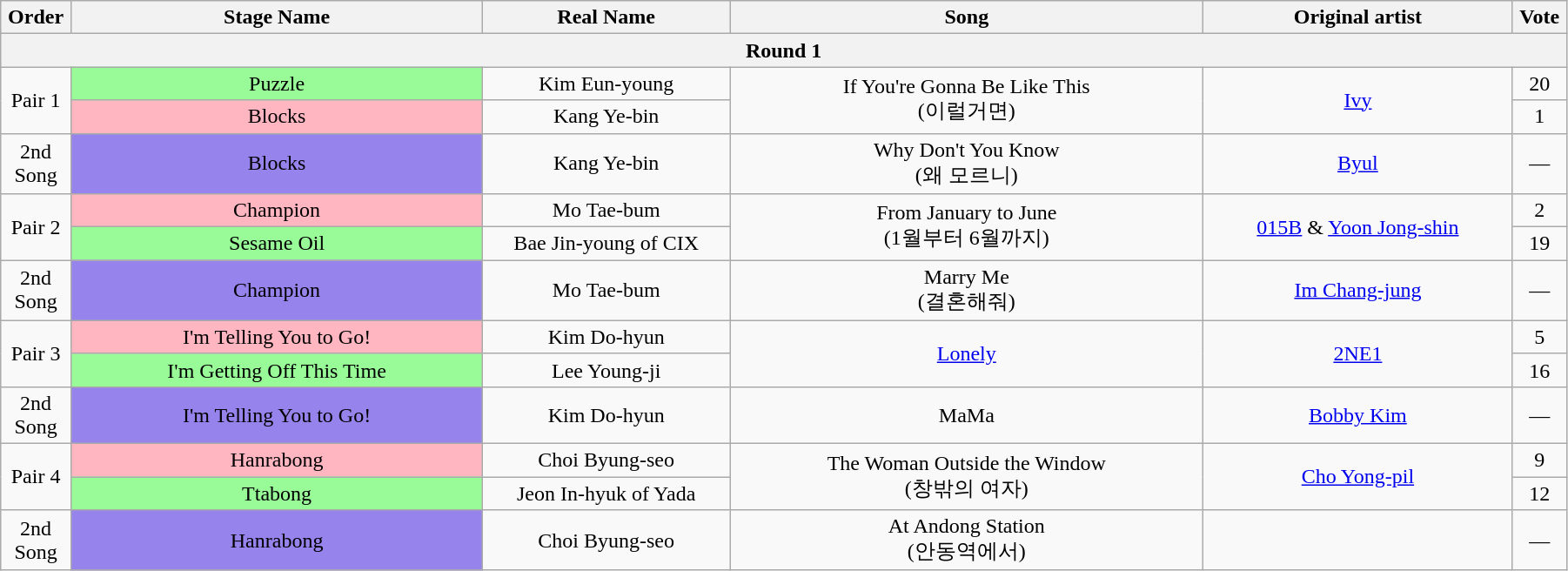<table class="wikitable" style="text-align:center; width:95%;">
<tr>
<th style="width:1%;">Order</th>
<th style="width:20%;">Stage Name</th>
<th style="width:12%;">Real Name</th>
<th style="width:23%;">Song</th>
<th style="width:15%;">Original artist</th>
<th style="width:1%;">Vote</th>
</tr>
<tr>
<th colspan=6>Round 1</th>
</tr>
<tr>
<td rowspan=2>Pair 1</td>
<td bgcolor="palegreen">Puzzle</td>
<td>Kim Eun-young</td>
<td rowspan=2>If You're Gonna Be Like This<br>(이럴거면)</td>
<td rowspan=2><a href='#'>Ivy</a></td>
<td>20</td>
</tr>
<tr>
<td bgcolor="lightpink">Blocks</td>
<td>Kang Ye-bin</td>
<td>1</td>
</tr>
<tr>
<td>2nd Song</td>
<td bgcolor="#9683EC">Blocks</td>
<td>Kang Ye-bin</td>
<td>Why Don't You Know<br>(왜 모르니)</td>
<td><a href='#'>Byul</a></td>
<td>—</td>
</tr>
<tr>
<td rowspan=2>Pair 2</td>
<td bgcolor="lightpink">Champion</td>
<td>Mo Tae-bum</td>
<td rowspan=2>From January to June<br>(1월부터 6월까지)</td>
<td rowspan=2><a href='#'>015B</a> & <a href='#'>Yoon Jong-shin</a></td>
<td>2</td>
</tr>
<tr>
<td bgcolor="palegreen">Sesame Oil</td>
<td>Bae Jin-young of CIX</td>
<td>19</td>
</tr>
<tr>
<td>2nd Song</td>
<td bgcolor="#9683EC">Champion</td>
<td>Mo Tae-bum</td>
<td>Marry Me<br>(결혼해줘)</td>
<td><a href='#'>Im Chang-jung</a></td>
<td>—</td>
</tr>
<tr>
<td rowspan=2>Pair 3</td>
<td bgcolor="lightpink">I'm Telling You to Go!</td>
<td>Kim Do-hyun</td>
<td rowspan=2><a href='#'>Lonely</a></td>
<td rowspan=2><a href='#'>2NE1</a></td>
<td>5</td>
</tr>
<tr>
<td bgcolor="palegreen">I'm Getting Off This Time</td>
<td>Lee Young-ji</td>
<td>16</td>
</tr>
<tr>
<td>2nd Song</td>
<td bgcolor="#9683EC">I'm Telling You to Go!</td>
<td>Kim Do-hyun</td>
<td>MaMa</td>
<td><a href='#'>Bobby Kim</a></td>
<td>—</td>
</tr>
<tr>
<td rowspan=2>Pair 4</td>
<td bgcolor="lightpink">Hanrabong</td>
<td>Choi Byung-seo</td>
<td rowspan=2>The Woman Outside the Window<br>(창밖의 여자)</td>
<td rowspan=2><a href='#'>Cho Yong-pil</a></td>
<td>9</td>
</tr>
<tr>
<td bgcolor="palegreen">Ttabong</td>
<td>Jeon In-hyuk of Yada</td>
<td>12</td>
</tr>
<tr>
<td>2nd Song</td>
<td bgcolor="#9683EC">Hanrabong</td>
<td>Choi Byung-seo</td>
<td>At Andong Station<br>(안동역에서)</td>
<td></td>
<td>—</td>
</tr>
</table>
